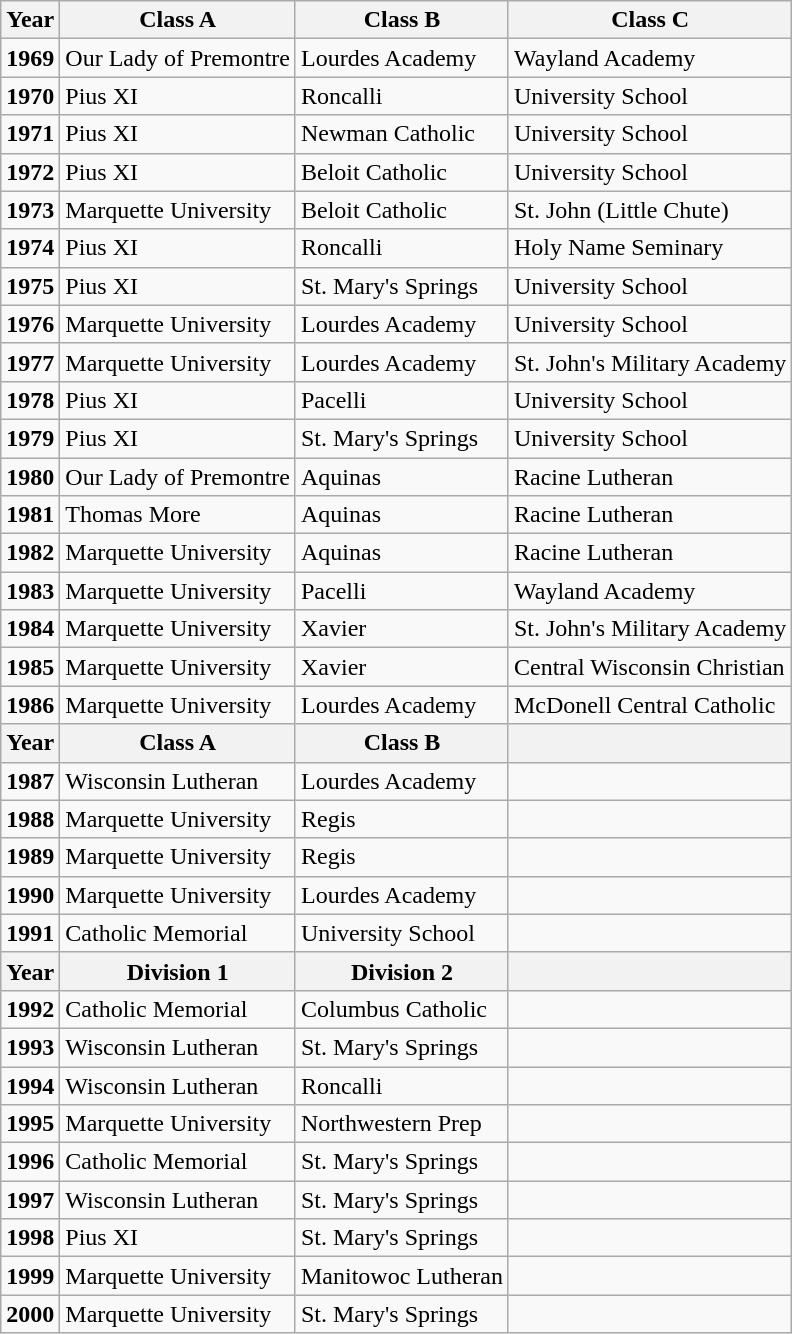<table class="wikitable mw-collapsible mw-collapsed">
<tr>
<th>Year</th>
<th>Class A</th>
<th>Class B</th>
<th>Class C</th>
</tr>
<tr>
<td><strong>1969</strong></td>
<td>Our Lady of Premontre</td>
<td>Lourdes Academy</td>
<td>Wayland Academy</td>
</tr>
<tr>
<td><strong>1970</strong></td>
<td>Pius XI</td>
<td>Roncalli</td>
<td>University School</td>
</tr>
<tr>
<td><strong>1971</strong></td>
<td>Pius XI</td>
<td>Newman Catholic</td>
<td>University School</td>
</tr>
<tr>
<td><strong>1972</strong></td>
<td>Pius XI</td>
<td>Beloit Catholic</td>
<td>University School</td>
</tr>
<tr>
<td><strong>1973</strong></td>
<td>Marquette University</td>
<td>Beloit Catholic</td>
<td>St. John (Little Chute)</td>
</tr>
<tr>
<td><strong>1974</strong></td>
<td>Pius XI</td>
<td>Roncalli</td>
<td>Holy Name Seminary</td>
</tr>
<tr>
<td><strong>1975</strong></td>
<td>Pius XI</td>
<td>St. Mary's Springs</td>
<td>University School</td>
</tr>
<tr>
<td><strong>1976</strong></td>
<td>Marquette University</td>
<td>Lourdes Academy</td>
<td>University School</td>
</tr>
<tr>
<td><strong>1977</strong></td>
<td>Marquette University</td>
<td>Lourdes Academy</td>
<td>St. John's Military Academy</td>
</tr>
<tr>
<td><strong>1978</strong></td>
<td>Pius XI</td>
<td>Pacelli</td>
<td>University School</td>
</tr>
<tr>
<td><strong>1979</strong></td>
<td>Pius XI</td>
<td>St. Mary's Springs</td>
<td>University School</td>
</tr>
<tr>
<td><strong>1980</strong></td>
<td>Our Lady of Premontre</td>
<td>Aquinas</td>
<td>Racine Lutheran</td>
</tr>
<tr>
<td><strong>1981</strong></td>
<td>Thomas More</td>
<td>Aquinas</td>
<td>Racine Lutheran</td>
</tr>
<tr>
<td><strong>1982</strong></td>
<td>Marquette University</td>
<td>Aquinas</td>
<td>Racine Lutheran</td>
</tr>
<tr>
<td><strong>1983</strong></td>
<td>Marquette University</td>
<td>Pacelli</td>
<td>Wayland Academy</td>
</tr>
<tr>
<td><strong>1984</strong></td>
<td>Marquette University</td>
<td>Xavier</td>
<td>St. John's Military Academy</td>
</tr>
<tr>
<td><strong>1985</strong></td>
<td>Marquette University</td>
<td>Xavier</td>
<td>Central Wisconsin Christian</td>
</tr>
<tr>
<td><strong>1986</strong></td>
<td>Marquette University</td>
<td>Lourdes Academy</td>
<td>McDonell Central Catholic</td>
</tr>
<tr>
<th>Year</th>
<th>Class A</th>
<th>Class B</th>
<th></th>
</tr>
<tr>
<td><strong>1987</strong></td>
<td>Wisconsin Lutheran</td>
<td>Lourdes Academy</td>
<td></td>
</tr>
<tr>
<td><strong>1988</strong></td>
<td>Marquette University</td>
<td>Regis</td>
<td></td>
</tr>
<tr>
<td><strong>1989</strong></td>
<td>Marquette University</td>
<td>Regis</td>
<td></td>
</tr>
<tr>
<td><strong>1990</strong></td>
<td>Marquette University</td>
<td>Lourdes Academy</td>
<td></td>
</tr>
<tr>
<td><strong>1991</strong></td>
<td>Catholic Memorial</td>
<td>University School</td>
<td></td>
</tr>
<tr>
<th>Year</th>
<th>Division 1</th>
<th>Division 2</th>
<th></th>
</tr>
<tr>
<td><strong>1992</strong></td>
<td>Catholic Memorial</td>
<td>Columbus Catholic</td>
<td></td>
</tr>
<tr>
<td><strong>1993</strong></td>
<td>Wisconsin Lutheran</td>
<td>St. Mary's Springs</td>
<td></td>
</tr>
<tr>
<td><strong>1994</strong></td>
<td>Wisconsin Lutheran</td>
<td>Roncalli</td>
<td></td>
</tr>
<tr>
<td><strong>1995</strong></td>
<td>Marquette University</td>
<td>Northwestern Prep</td>
<td></td>
</tr>
<tr>
<td><strong>1996</strong></td>
<td>Catholic Memorial</td>
<td>St. Mary's Springs</td>
<td></td>
</tr>
<tr>
<td><strong>1997</strong></td>
<td>Wisconsin Lutheran</td>
<td>St. Mary's Springs</td>
<td></td>
</tr>
<tr>
<td><strong>1998</strong></td>
<td>Pius XI</td>
<td>St. Mary's Springs</td>
<td></td>
</tr>
<tr>
<td><strong>1999</strong></td>
<td>Marquette University</td>
<td>Manitowoc Lutheran</td>
<td></td>
</tr>
<tr>
<td><strong>2000</strong></td>
<td>Marquette University</td>
<td>St. Mary's Springs</td>
<td></td>
</tr>
</table>
